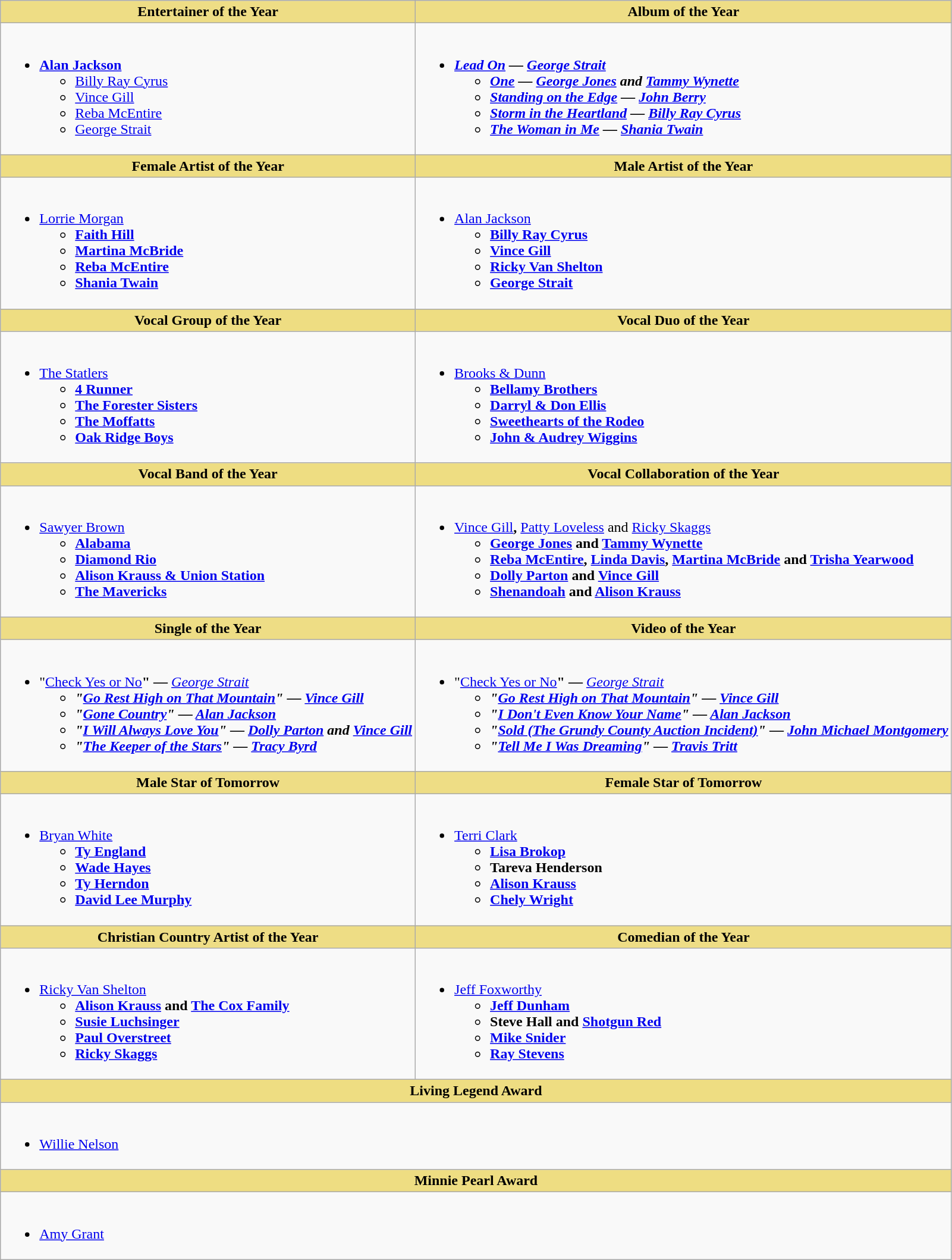<table class="wikitable">
<tr>
<th style="background:#EEDD85; width=50%">Entertainer of the Year</th>
<th style="background:#EEDD85; width=50%">Album of the Year</th>
</tr>
<tr>
<td style="vertical-align:top"><br><ul><li><strong><a href='#'>Alan Jackson</a></strong><ul><li><a href='#'>Billy Ray Cyrus</a></li><li><a href='#'>Vince Gill</a></li><li><a href='#'>Reba McEntire</a></li><li><a href='#'>George Strait</a></li></ul></li></ul></td>
<td style="vertical-align:top"><br><ul><li><strong><em><a href='#'>Lead On</a><em> — <a href='#'>George Strait</a><strong><ul><li></em><a href='#'>One</a><em> — <a href='#'>George Jones</a> and <a href='#'>Tammy Wynette</a></li><li></em><a href='#'>Standing on the Edge</a><em> — <a href='#'>John Berry</a></li><li></em><a href='#'>Storm in the Heartland</a><em> — <a href='#'>Billy Ray Cyrus</a></li><li></em><a href='#'>The Woman in Me</a><em> — <a href='#'>Shania Twain</a></li></ul></li></ul></td>
</tr>
<tr>
<th style="background:#EEDD82; width=50%">Female Artist of the Year</th>
<th style="background:#EEDD82; width=50%">Male Artist of the Year</th>
</tr>
<tr>
<td style="vertical-align:top"><br><ul><li></strong><a href='#'>Lorrie Morgan</a><strong><ul><li><a href='#'>Faith Hill</a></li><li><a href='#'>Martina McBride</a></li><li><a href='#'>Reba McEntire</a></li><li><a href='#'>Shania Twain</a></li></ul></li></ul></td>
<td style="vertical-align:top"><br><ul><li></strong><a href='#'>Alan Jackson</a><strong><ul><li><a href='#'>Billy Ray Cyrus</a></li><li><a href='#'>Vince Gill</a></li><li><a href='#'>Ricky Van Shelton</a></li><li><a href='#'>George Strait</a></li></ul></li></ul></td>
</tr>
<tr>
<th style="background:#EEDD82; width=50%">Vocal Group of the Year</th>
<th style="background:#EEDD82; width=50%">Vocal Duo of the Year</th>
</tr>
<tr>
<td style="vertical-align:top"><br><ul><li></strong><a href='#'>The Statlers</a><strong><ul><li><a href='#'>4 Runner</a></li><li><a href='#'>The Forester Sisters</a></li><li><a href='#'>The Moffatts</a></li><li><a href='#'>Oak Ridge Boys</a></li></ul></li></ul></td>
<td style="vertical-align:top"><br><ul><li></strong><a href='#'>Brooks & Dunn</a><strong><ul><li><a href='#'>Bellamy Brothers</a></li><li><a href='#'>Darryl & Don Ellis</a></li><li><a href='#'>Sweethearts of the Rodeo</a></li><li><a href='#'>John & Audrey Wiggins</a></li></ul></li></ul></td>
</tr>
<tr>
<th style="background:#EEDD82; width=50%">Vocal Band of the Year</th>
<th style="background:#EEDD82; width=50%">Vocal Collaboration of the Year</th>
</tr>
<tr>
<td style="vertical-align:top"><br><ul><li></strong><a href='#'>Sawyer Brown</a><strong><ul><li><a href='#'>Alabama</a></li><li><a href='#'>Diamond Rio</a></li><li><a href='#'>Alison Krauss & Union Station</a></li><li><a href='#'>The Mavericks</a></li></ul></li></ul></td>
<td style="vertical-align:top"><br><ul><li></strong><a href='#'>Vince Gill</a><strong>, </strong><a href='#'>Patty Loveless</a><strong> </strong>and<strong> </strong><a href='#'>Ricky Skaggs</a><strong><ul><li><a href='#'>George Jones</a> and <a href='#'>Tammy Wynette</a></li><li><a href='#'>Reba McEntire</a>, <a href='#'>Linda Davis</a>, <a href='#'>Martina McBride</a> and <a href='#'>Trisha Yearwood</a></li><li><a href='#'>Dolly Parton</a> and <a href='#'>Vince Gill</a></li><li><a href='#'>Shenandoah</a> and <a href='#'>Alison Krauss</a></li></ul></li></ul></td>
</tr>
<tr>
<th style="background:#EEDD85; width=50%">Single of the Year</th>
<th style="background:#EEDD85; width=50%">Video of the Year</th>
</tr>
<tr>
<td><br><ul><li>"</strong><a href='#'>Check Yes or No</a><strong>" </em>—<em> </strong><a href='#'>George Strait</a><strong><ul><li>"<a href='#'>Go Rest High on That Mountain</a>" </em>—<em> <a href='#'>Vince Gill</a></li><li>"<a href='#'>Gone Country</a>" </em>—<em> <a href='#'>Alan Jackson</a></li><li>"<a href='#'>I Will Always Love You</a>" </em>—<em> <a href='#'>Dolly Parton</a> and <a href='#'>Vince Gill</a></li><li>"<a href='#'>The Keeper of the Stars</a>" </em>—<em> <a href='#'>Tracy Byrd</a></li></ul></li></ul></td>
<td><br><ul><li>"</strong><a href='#'>Check Yes or No</a><strong>" </em>—<em> </strong><a href='#'>George Strait</a><strong><ul><li>"<a href='#'>Go Rest High on That Mountain</a>" </em>—<em> <a href='#'>Vince Gill</a></li><li>"<a href='#'>I Don't Even Know Your Name</a>" </em>—<em> <a href='#'>Alan Jackson</a></li><li>"<a href='#'>Sold (The Grundy County Auction Incident)</a>" </em>—<em> <a href='#'>John Michael Montgomery</a></li><li>"<a href='#'>Tell Me I Was Dreaming</a>" </em>—<em> <a href='#'>Travis Tritt</a></li></ul></li></ul></td>
</tr>
<tr>
<th style="background:#EEDD85; width=50%">Male Star of Tomorrow</th>
<th style="background:#EEDD85; width=50%">Female Star of Tomorrow</th>
</tr>
<tr>
<td><br><ul><li></strong><a href='#'>Bryan White</a><strong><ul><li><a href='#'>Ty England</a></li><li><a href='#'>Wade Hayes</a></li><li><a href='#'>Ty Herndon</a></li><li><a href='#'>David Lee Murphy</a></li></ul></li></ul></td>
<td><br><ul><li></strong><a href='#'>Terri Clark</a><strong><ul><li><a href='#'>Lisa Brokop</a></li><li>Tareva Henderson</li><li><a href='#'>Alison Krauss</a></li><li><a href='#'>Chely Wright</a></li></ul></li></ul></td>
</tr>
<tr>
<th style="background:#EEDD85; width=50%">Christian Country Artist of the Year</th>
<th style="background:#EEDD85; width=50%">Comedian of the Year</th>
</tr>
<tr>
<td><br><ul><li></strong><a href='#'>Ricky Van Shelton</a><strong><ul><li><a href='#'>Alison Krauss</a> and <a href='#'>The Cox Family</a></li><li><a href='#'>Susie Luchsinger</a></li><li><a href='#'>Paul Overstreet</a></li><li><a href='#'>Ricky Skaggs</a></li></ul></li></ul></td>
<td><br><ul><li></strong><a href='#'>Jeff Foxworthy</a><strong><ul><li><a href='#'>Jeff Dunham</a></li><li>Steve Hall and <a href='#'>Shotgun Red</a></li><li><a href='#'>Mike Snider</a></li><li><a href='#'>Ray Stevens</a></li></ul></li></ul></td>
</tr>
<tr>
<th colspan="2" style="background:#EEDD82; width=50%">Living Legend Award</th>
</tr>
<tr>
<td colspan="2"><br><ul><li></strong><a href='#'>Willie Nelson</a><strong></li></ul></td>
</tr>
<tr>
<th colspan="2" style="background:#EEDD82; width=50%">Minnie Pearl Award</th>
</tr>
<tr>
<td colspan="2"><br><ul><li></strong><a href='#'>Amy Grant</a><strong></li></ul></td>
</tr>
</table>
